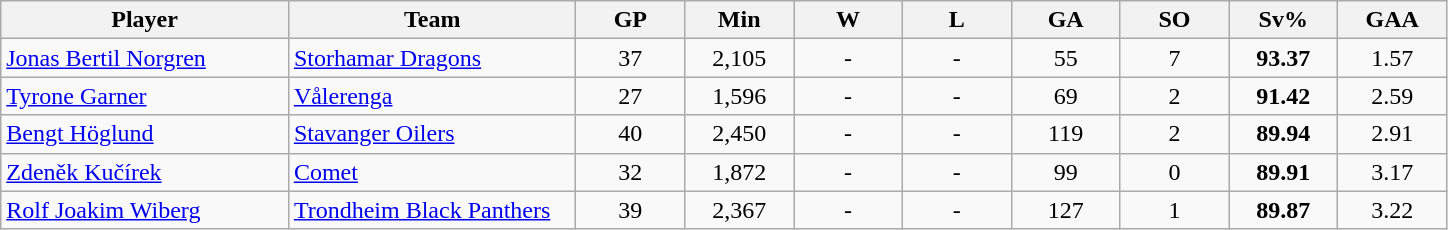<table class="wikitable sortable" style="text-align:center">
<tr>
<th bgcolor="#DDDDFF" width="18.5%">Player</th>
<th bgcolor="#DDDDFF" width="18.5%">Team</th>
<th bgcolor="#DDDDFF" width="7%">GP</th>
<th bgcolor="#DDDDFF" width="7%">Min</th>
<th bgcolor="#DDDDFF" width="7%">W</th>
<th bgcolor="#DDDDFF" width="7%">L</th>
<th bgcolor="#DDDDFF" width="7%">GA</th>
<th bgcolor="#DDDDFF" width="7%">SO</th>
<th bgcolor="#DDDDFF" width="7%">Sv%</th>
<th bgcolor="#DDDDFF" width="7%">GAA</th>
</tr>
<tr>
<td align=left> <a href='#'>Jonas Bertil Norgren</a></td>
<td align=left><a href='#'>Storhamar Dragons</a></td>
<td>37</td>
<td>2,105</td>
<td>-</td>
<td>-</td>
<td>55</td>
<td>7</td>
<td><strong>93.37</strong></td>
<td>1.57</td>
</tr>
<tr>
<td align=left> <a href='#'>Tyrone Garner</a></td>
<td align=left><a href='#'>Vålerenga</a></td>
<td>27</td>
<td>1,596</td>
<td>-</td>
<td>-</td>
<td>69</td>
<td>2</td>
<td><strong>91.42</strong></td>
<td>2.59</td>
</tr>
<tr>
<td align=left> <a href='#'>Bengt Höglund</a></td>
<td align=left><a href='#'>Stavanger Oilers</a></td>
<td>40</td>
<td>2,450</td>
<td>-</td>
<td>-</td>
<td>119</td>
<td>2</td>
<td><strong>89.94</strong></td>
<td>2.91</td>
</tr>
<tr>
<td align=left> <a href='#'>Zdeněk Kučírek</a></td>
<td align=left><a href='#'>Comet</a></td>
<td>32</td>
<td>1,872</td>
<td>-</td>
<td>-</td>
<td>99</td>
<td>0</td>
<td><strong>89.91</strong></td>
<td>3.17</td>
</tr>
<tr>
<td align=left> <a href='#'>Rolf Joakim Wiberg</a></td>
<td align=left><a href='#'>Trondheim Black Panthers</a></td>
<td>39</td>
<td>2,367</td>
<td>-</td>
<td>-</td>
<td>127</td>
<td>1</td>
<td><strong>89.87</strong></td>
<td>3.22</td>
</tr>
</table>
